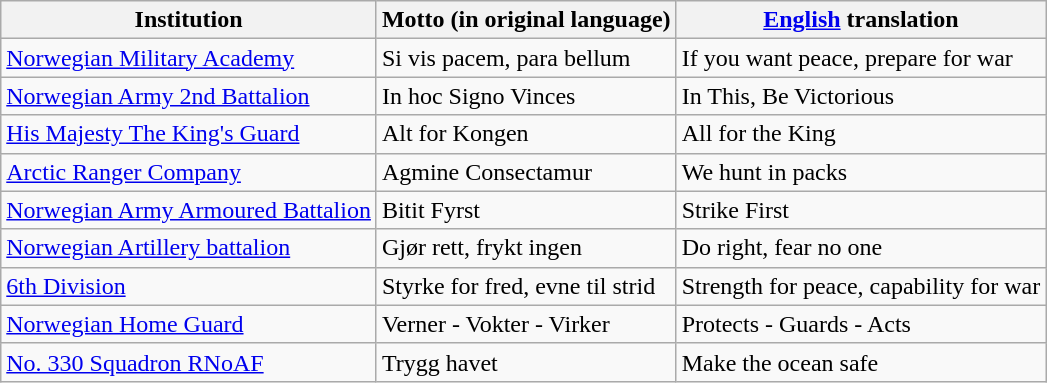<table class="wikitable" | align="center">
<tr>
<th>Institution</th>
<th>Motto (in original language)</th>
<th><a href='#'>English</a> translation</th>
</tr>
<tr>
<td><a href='#'>Norwegian Military Academy</a></td>
<td>Si vis pacem, para bellum</td>
<td>If you want peace, prepare for war</td>
</tr>
<tr>
<td><a href='#'>Norwegian Army 2nd Battalion</a></td>
<td>In hoc Signo Vinces</td>
<td>In This, Be Victorious</td>
</tr>
<tr>
<td><a href='#'>His Majesty The King's Guard</a></td>
<td>Alt for Kongen</td>
<td>All for the King</td>
</tr>
<tr>
<td><a href='#'>Arctic Ranger Company</a></td>
<td>Agmine Consectamur</td>
<td>We hunt in packs</td>
</tr>
<tr>
<td><a href='#'>Norwegian Army Armoured Battalion</a></td>
<td>Bitit Fyrst</td>
<td>Strike First</td>
</tr>
<tr>
<td><a href='#'>Norwegian Artillery battalion</a></td>
<td>Gjør rett, frykt ingen</td>
<td>Do right, fear no one</td>
</tr>
<tr>
<td><a href='#'>6th Division</a></td>
<td>Styrke for fred, evne til strid</td>
<td>Strength for peace, capability for war</td>
</tr>
<tr>
<td><a href='#'>Norwegian Home Guard</a></td>
<td>Verner - Vokter - Virker</td>
<td>Protects - Guards - Acts</td>
</tr>
<tr>
<td><a href='#'>No. 330 Squadron RNoAF</a></td>
<td>Trygg havet</td>
<td>Make the ocean safe</td>
</tr>
</table>
